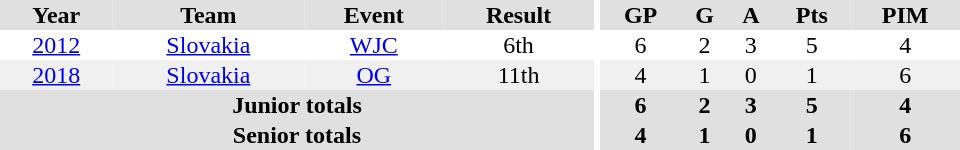<table border="0" cellpadding="1" cellspacing="0" ID="Table3" style="text-align:center; width:40em">
<tr ALIGN="center" bgcolor="#e0e0e0">
<th>Year</th>
<th>Team</th>
<th>Event</th>
<th>Result</th>
<th rowspan="99" bgcolor="#ffffff"></th>
<th>GP</th>
<th>G</th>
<th>A</th>
<th>Pts</th>
<th>PIM</th>
</tr>
<tr>
<td><a href='#'>2012</a></td>
<td><a href='#'>Slovakia</a></td>
<td><a href='#'>WJC</a></td>
<td>6th</td>
<td>6</td>
<td>2</td>
<td>3</td>
<td>5</td>
<td>4</td>
</tr>
<tr bgcolor="#f0f0f0">
<td><a href='#'>2018</a></td>
<td><a href='#'>Slovakia</a></td>
<td><a href='#'>OG</a></td>
<td>11th</td>
<td>4</td>
<td>1</td>
<td>0</td>
<td>1</td>
<td>6</td>
</tr>
<tr bgcolor="#e0e0e0">
<th colspan="4">Junior totals</th>
<th>6</th>
<th>2</th>
<th>3</th>
<th>5</th>
<th>4</th>
</tr>
<tr bgcolor="#e0e0e0">
<th colspan=4>Senior totals</th>
<th>4</th>
<th>1</th>
<th>0</th>
<th>1</th>
<th>6</th>
</tr>
</table>
